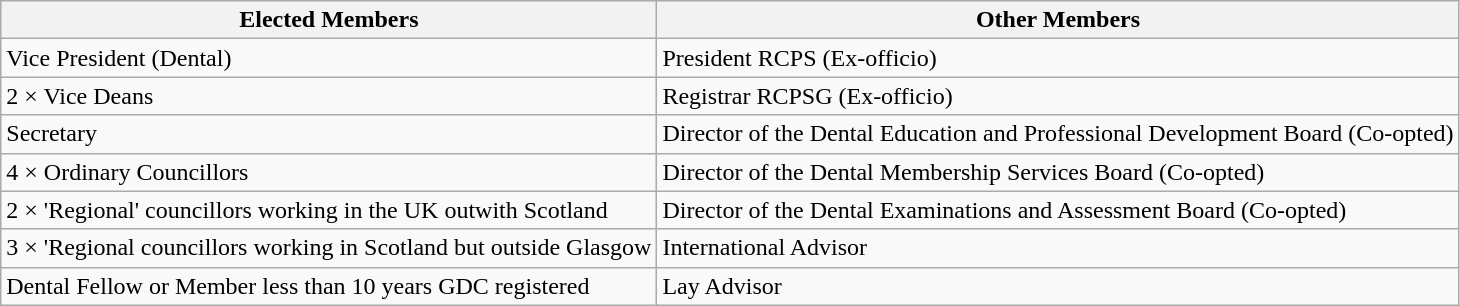<table class="wikitable">
<tr>
<th>Elected Members</th>
<th>Other Members</th>
</tr>
<tr>
<td>Vice President (Dental)</td>
<td>President RCPS (Ex-officio)</td>
</tr>
<tr>
<td>2 × Vice Deans</td>
<td>Registrar RCPSG (Ex-officio)</td>
</tr>
<tr>
<td>Secretary</td>
<td>Director of the Dental Education and Professional Development Board (Co-opted)</td>
</tr>
<tr>
<td>4 × Ordinary Councillors</td>
<td>Director of the Dental Membership Services Board (Co-opted)</td>
</tr>
<tr>
<td>2 × 'Regional' councillors working in the UK outwith Scotland</td>
<td>Director of the Dental Examinations and Assessment Board (Co-opted)</td>
</tr>
<tr>
<td>3 × 'Regional councillors working in Scotland but outside Glasgow</td>
<td>International Advisor</td>
</tr>
<tr>
<td>Dental Fellow or Member less than 10 years GDC registered</td>
<td>Lay Advisor</td>
</tr>
</table>
